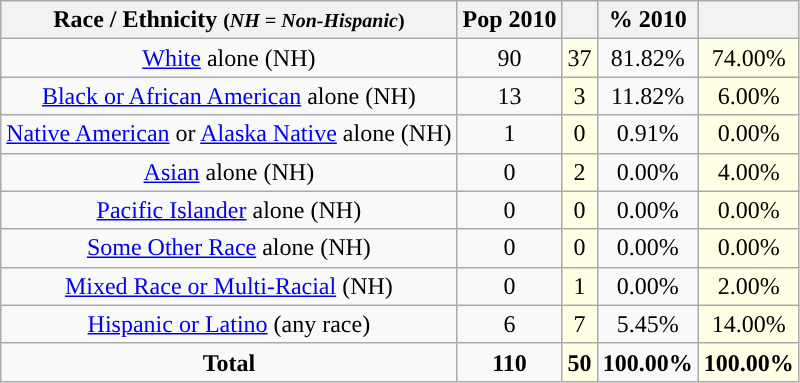<table class="wikitable" style="text-align:center;">
<tr>
<th>Race / Ethnicity <small>(<em>NH = Non-Hispanic</em>)</small></th>
<th>Pop 2010</th>
<th></th>
<th>% 2010</th>
<th></th>
</tr>
<tr>
<td><a href='#'>White</a> alone (NH)</td>
<td>90</td>
<td style='background: #ffffe6;'>37</td>
<td>81.82%</td>
<td style='background: #ffffe6;'>74.00%</td>
</tr>
<tr>
<td><a href='#'>Black or African American</a> alone (NH)</td>
<td>13</td>
<td style='background: #ffffe6;'>3</td>
<td>11.82%</td>
<td style='background: #ffffe6;'>6.00%</td>
</tr>
<tr>
<td><a href='#'>Native American</a> or <a href='#'>Alaska Native</a> alone (NH)</td>
<td>1</td>
<td style='background: #ffffe6;'>0</td>
<td>0.91%</td>
<td style='background: #ffffe6;'>0.00%</td>
</tr>
<tr>
<td><a href='#'>Asian</a> alone (NH)</td>
<td>0</td>
<td style='background: #ffffe6;'>2</td>
<td>0.00%</td>
<td style='background: #ffffe6;'>4.00%</td>
</tr>
<tr>
<td><a href='#'>Pacific Islander</a> alone (NH)</td>
<td>0</td>
<td style='background: #ffffe6;'>0</td>
<td>0.00%</td>
<td style='background: #ffffe6;'>0.00%</td>
</tr>
<tr>
<td><a href='#'>Some Other Race</a> alone (NH)</td>
<td>0</td>
<td style='background: #ffffe6;'>0</td>
<td>0.00%</td>
<td style='background: #ffffe6;'>0.00%</td>
</tr>
<tr>
<td><a href='#'>Mixed Race or Multi-Racial</a> (NH)</td>
<td>0</td>
<td style='background: #ffffe6;'>1</td>
<td>0.00%</td>
<td style='background: #ffffe6;'>2.00%</td>
</tr>
<tr>
<td><a href='#'>Hispanic or Latino</a> (any race)</td>
<td>6</td>
<td style='background: #ffffe6;'>7</td>
<td>5.45%</td>
<td style='background: #ffffe6;'>14.00%</td>
</tr>
<tr>
<td><strong>Total</strong></td>
<td><strong>110</strong></td>
<td style='background: #ffffe6;'><strong>50</strong></td>
<td><strong>100.00%</strong></td>
<td style='background: #ffffe6;'><strong>100.00%</strong></td>
</tr>
</table>
